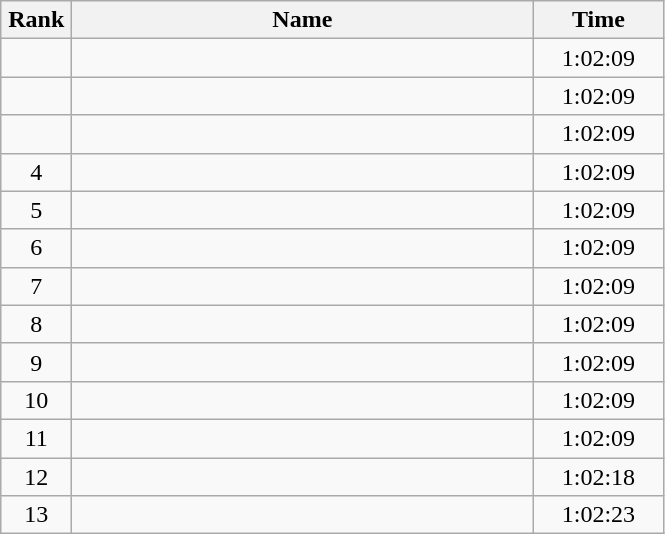<table class=wikitable style="text-align:center">
<tr>
<th width=40>Rank</th>
<th width=300>Name</th>
<th width=80>Time</th>
</tr>
<tr>
<td></td>
<td style="text-align:left"></td>
<td>1:02:09</td>
</tr>
<tr>
<td></td>
<td style="text-align:left"></td>
<td>1:02:09</td>
</tr>
<tr>
<td></td>
<td style="text-align:left"></td>
<td>1:02:09</td>
</tr>
<tr>
<td>4</td>
<td style="text-align:left"></td>
<td>1:02:09</td>
</tr>
<tr>
<td>5</td>
<td style="text-align:left"></td>
<td>1:02:09</td>
</tr>
<tr>
<td>6</td>
<td style="text-align:left"></td>
<td>1:02:09</td>
</tr>
<tr>
<td>7</td>
<td style="text-align:left"></td>
<td>1:02:09</td>
</tr>
<tr>
<td>8</td>
<td style="text-align:left"></td>
<td>1:02:09</td>
</tr>
<tr>
<td>9</td>
<td style="text-align:left"></td>
<td>1:02:09</td>
</tr>
<tr>
<td>10</td>
<td style="text-align:left"></td>
<td>1:02:09</td>
</tr>
<tr>
<td>11</td>
<td style="text-align:left"></td>
<td>1:02:09</td>
</tr>
<tr>
<td>12</td>
<td style="text-align:left"></td>
<td>1:02:18</td>
</tr>
<tr>
<td>13</td>
<td style="text-align:left"></td>
<td>1:02:23</td>
</tr>
</table>
